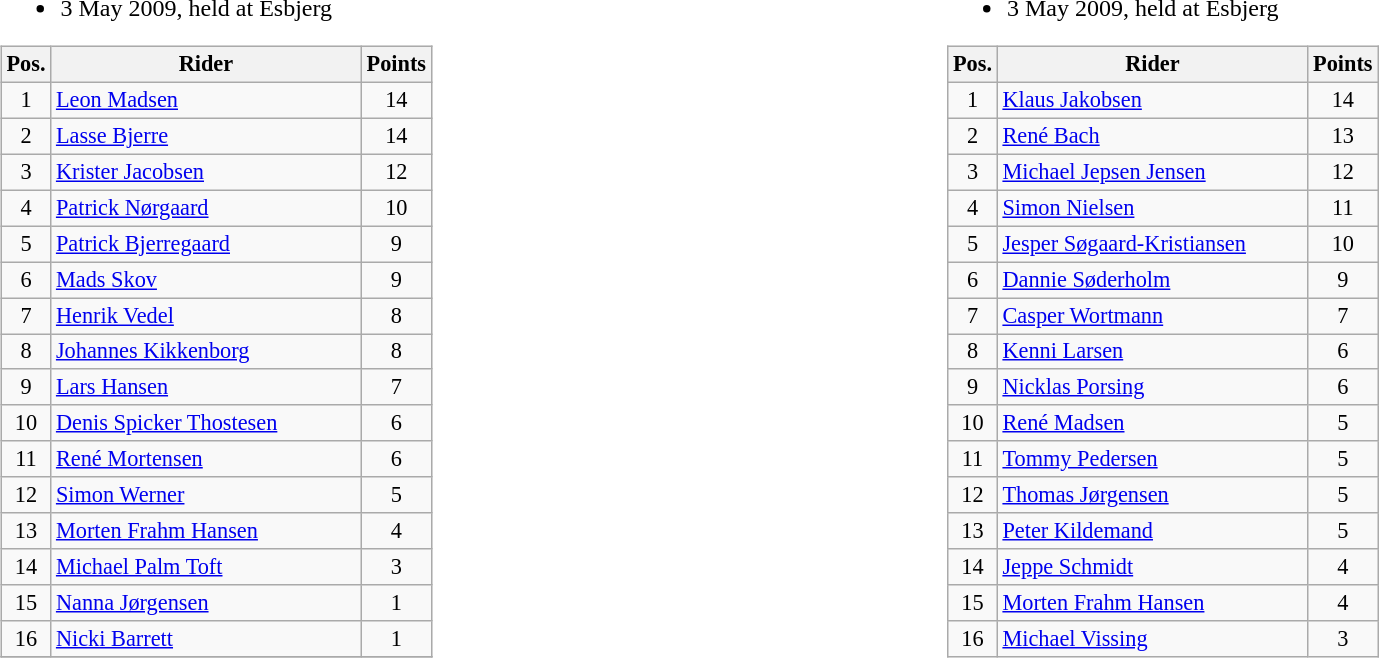<table width=100%>
<tr>
<td width=50% valign=top><br><ul><li>3 May 2009, held at Esbjerg</li></ul><table class=wikitable style="font-size:93%;">
<tr>
<th width=25px>Pos.</th>
<th width=200px>Rider</th>
<th width=40px>Points</th>
</tr>
<tr align=center>
<td>1</td>
<td align=left><a href='#'>Leon Madsen</a></td>
<td>14</td>
</tr>
<tr align=center>
<td>2</td>
<td align=left><a href='#'>Lasse Bjerre</a></td>
<td>14</td>
</tr>
<tr align=center>
<td>3</td>
<td align=left><a href='#'>Krister Jacobsen</a></td>
<td>12</td>
</tr>
<tr align=center>
<td>4</td>
<td align=left><a href='#'>Patrick Nørgaard</a></td>
<td>10</td>
</tr>
<tr align=center>
<td>5</td>
<td align=left><a href='#'>Patrick Bjerregaard</a></td>
<td>9</td>
</tr>
<tr align=center>
<td>6</td>
<td align=left><a href='#'>Mads Skov</a></td>
<td>9</td>
</tr>
<tr align=center>
<td>7</td>
<td align=left><a href='#'>Henrik Vedel</a></td>
<td>8</td>
</tr>
<tr align=center>
<td>8</td>
<td align=left><a href='#'>Johannes Kikkenborg</a></td>
<td>8</td>
</tr>
<tr align=center>
<td>9</td>
<td align=left><a href='#'>Lars Hansen</a></td>
<td>7</td>
</tr>
<tr align=center>
<td>10</td>
<td align=left><a href='#'>Denis Spicker Thostesen</a></td>
<td>6</td>
</tr>
<tr align=center>
<td>11</td>
<td align=left><a href='#'>René Mortensen</a></td>
<td>6</td>
</tr>
<tr align=center>
<td>12</td>
<td align=left><a href='#'>Simon Werner</a></td>
<td>5</td>
</tr>
<tr align=center>
<td>13</td>
<td align=left><a href='#'>Morten Frahm Hansen</a></td>
<td>4</td>
</tr>
<tr align=center>
<td>14</td>
<td align=left><a href='#'>Michael Palm Toft</a></td>
<td>3</td>
</tr>
<tr align=center>
<td>15</td>
<td align=left><a href='#'>Nanna Jørgensen</a></td>
<td>1</td>
</tr>
<tr align=center>
<td>16</td>
<td align=left><a href='#'>Nicki Barrett</a></td>
<td>1</td>
</tr>
<tr align=center>
</tr>
</table>
</td>
<td width=50% valign=top><br><ul><li>3 May 2009, held at Esbjerg</li></ul><table class=wikitable style="font-size:93%;">
<tr>
<th width=25px>Pos.</th>
<th width=200px>Rider</th>
<th width=40px>Points</th>
</tr>
<tr align=center>
<td>1</td>
<td align=left><a href='#'>Klaus Jakobsen</a></td>
<td>14</td>
</tr>
<tr align=center>
<td>2</td>
<td align=left><a href='#'>René Bach</a></td>
<td>13</td>
</tr>
<tr align=center>
<td>3</td>
<td align=left><a href='#'>Michael Jepsen Jensen</a></td>
<td>12</td>
</tr>
<tr align=center>
<td>4</td>
<td align=left><a href='#'>Simon Nielsen</a></td>
<td>11</td>
</tr>
<tr align=center>
<td>5</td>
<td align=left><a href='#'>Jesper Søgaard-Kristiansen</a></td>
<td>10</td>
</tr>
<tr align=center>
<td>6</td>
<td align=left><a href='#'>Dannie Søderholm</a></td>
<td>9</td>
</tr>
<tr align=center>
<td>7</td>
<td align=left><a href='#'>Casper Wortmann</a></td>
<td>7</td>
</tr>
<tr align=center>
<td>8</td>
<td align=left><a href='#'>Kenni Larsen</a></td>
<td>6</td>
</tr>
<tr align=center>
<td>9</td>
<td align=left><a href='#'>Nicklas Porsing</a></td>
<td>6</td>
</tr>
<tr align=center>
<td>10</td>
<td align=left><a href='#'>René Madsen</a></td>
<td>5</td>
</tr>
<tr align=center>
<td>11</td>
<td align=left><a href='#'>Tommy Pedersen</a></td>
<td>5</td>
</tr>
<tr align=center>
<td>12</td>
<td align=left><a href='#'>Thomas Jørgensen</a></td>
<td>5</td>
</tr>
<tr align=center>
<td>13</td>
<td align=left><a href='#'>Peter Kildemand</a></td>
<td>5</td>
</tr>
<tr align=center>
<td>14</td>
<td align=left><a href='#'>Jeppe Schmidt</a></td>
<td>4</td>
</tr>
<tr align=center>
<td>15</td>
<td align=left><a href='#'>Morten Frahm Hansen</a></td>
<td>4</td>
</tr>
<tr align=center>
<td>16</td>
<td align=left><a href='#'>Michael Vissing</a></td>
<td>3</td>
</tr>
</table>
</td>
</tr>
<tr>
<td valign=top></td>
</tr>
</table>
